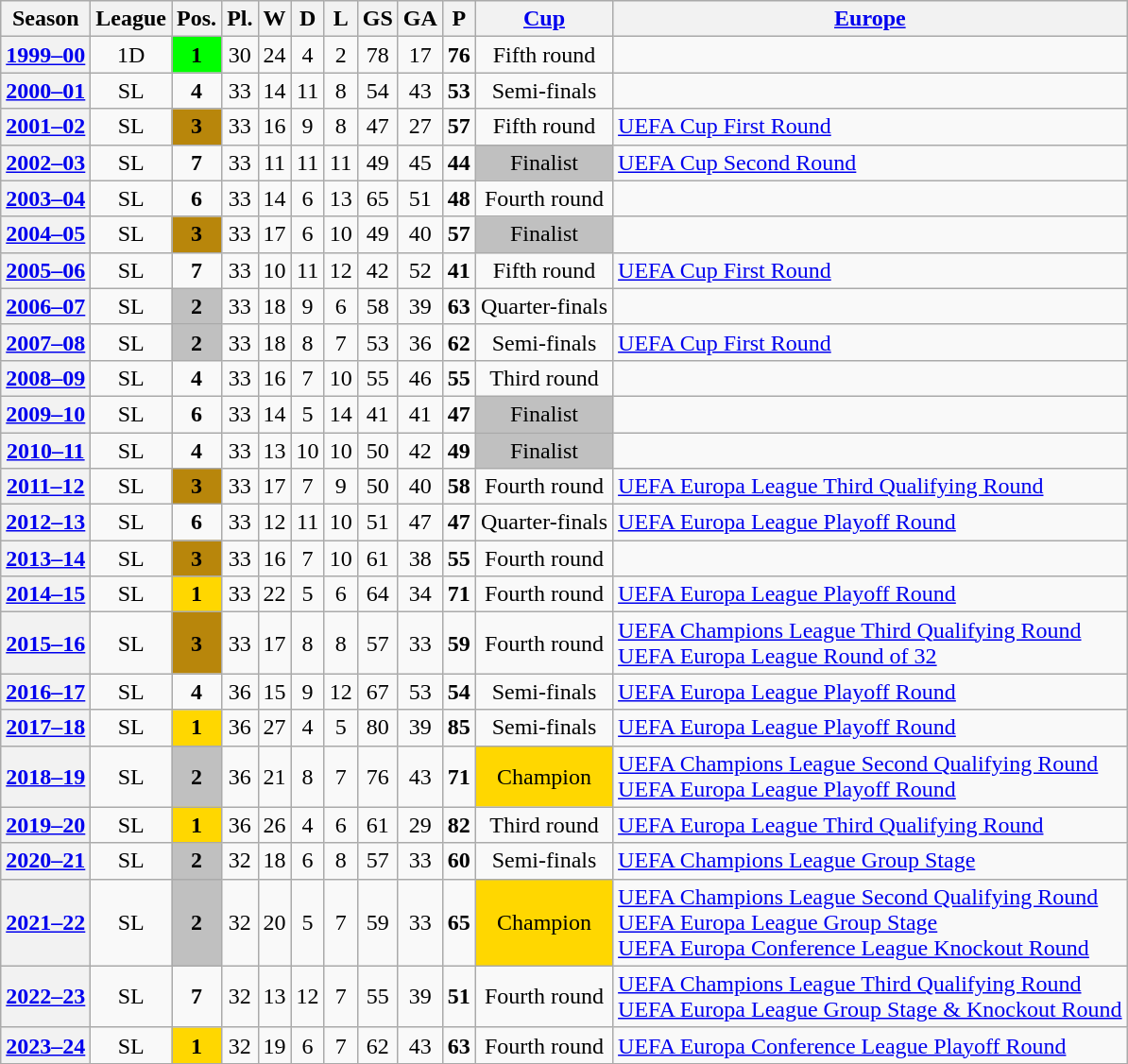<table class="wikitable sortable plainrowheaders" style="text-align:center;">
<tr style="background:#efefef;">
<th>Season</th>
<th class=unsortable>League</th>
<th>Pos.</th>
<th>Pl.</th>
<th>W</th>
<th>D</th>
<th>L</th>
<th>GS</th>
<th>GA</th>
<th>P</th>
<th><a href='#'>Cup</a></th>
<th class=unsortable><a href='#'>Europe</a></th>
</tr>
<tr>
<th scope=row><a href='#'>1999–00</a></th>
<td>1D</td>
<td bgcolor="lime"><strong>1</strong></td>
<td>30</td>
<td>24</td>
<td>4</td>
<td>2</td>
<td>78</td>
<td>17</td>
<td><strong>76</strong></td>
<td>Fifth round</td>
<td></td>
</tr>
<tr>
<th scope=row><a href='#'>2000–01</a></th>
<td>SL</td>
<td><strong>4</strong></td>
<td>33</td>
<td>14</td>
<td>11</td>
<td>8</td>
<td>54</td>
<td>43</td>
<td><strong>53</strong></td>
<td>Semi-finals</td>
<td></td>
</tr>
<tr>
<th scope=row><a href='#'>2001–02</a></th>
<td>SL</td>
<td bgcolor="DarkGoldenrod"><strong>3</strong></td>
<td>33</td>
<td>16</td>
<td>9</td>
<td>8</td>
<td>47</td>
<td>27</td>
<td><strong>57</strong></td>
<td>Fifth round</td>
<td align=left><a href='#'>UEFA Cup First Round</a></td>
</tr>
<tr>
<th scope=row><a href='#'>2002–03</a></th>
<td>SL</td>
<td><strong>7</strong></td>
<td>33</td>
<td>11</td>
<td>11</td>
<td>11</td>
<td>49</td>
<td>45</td>
<td><strong>44</strong></td>
<td style="background:silver;">Finalist</td>
<td align=left><a href='#'>UEFA Cup Second Round</a></td>
</tr>
<tr>
<th scope=row><a href='#'>2003–04</a></th>
<td>SL</td>
<td><strong>6</strong></td>
<td>33</td>
<td>14</td>
<td>6</td>
<td>13</td>
<td>65</td>
<td>51</td>
<td><strong>48</strong></td>
<td>Fourth round</td>
<td></td>
</tr>
<tr>
<th scope=row><a href='#'>2004–05</a></th>
<td>SL</td>
<td bgcolor="DarkGoldenrod"><strong>3</strong></td>
<td>33</td>
<td>17</td>
<td>6</td>
<td>10</td>
<td>49</td>
<td>40</td>
<td><strong>57</strong></td>
<td style="background:silver;">Finalist</td>
<td></td>
</tr>
<tr>
<th scope=row><a href='#'>2005–06</a></th>
<td>SL</td>
<td><strong>7</strong></td>
<td>33</td>
<td>10</td>
<td>11</td>
<td>12</td>
<td>42</td>
<td>52</td>
<td><strong>41</strong></td>
<td>Fifth round</td>
<td align=left><a href='#'>UEFA Cup First Round</a></td>
</tr>
<tr>
<th scope=row><a href='#'>2006–07</a></th>
<td>SL</td>
<td style="background:silver;"><strong>2</strong></td>
<td>33</td>
<td>18</td>
<td>9</td>
<td>6</td>
<td>58</td>
<td>39</td>
<td><strong>63</strong></td>
<td>Quarter-finals</td>
<td></td>
</tr>
<tr>
<th scope=row><a href='#'>2007–08</a></th>
<td>SL</td>
<td style="background:silver;"><strong>2</strong></td>
<td>33</td>
<td>18</td>
<td>8</td>
<td>7</td>
<td>53</td>
<td>36</td>
<td><strong>62</strong></td>
<td>Semi-finals</td>
<td align="left"><a href='#'>UEFA Cup First Round</a></td>
</tr>
<tr>
<th scope=row><a href='#'>2008–09</a></th>
<td>SL</td>
<td><strong>4</strong></td>
<td>33</td>
<td>16</td>
<td>7</td>
<td>10</td>
<td>55</td>
<td>46</td>
<td><strong>55</strong></td>
<td>Third round</td>
<td></td>
</tr>
<tr>
<th scope=row><a href='#'>2009–10</a></th>
<td>SL</td>
<td><strong>6</strong></td>
<td>33</td>
<td>14</td>
<td>5</td>
<td>14</td>
<td>41</td>
<td>41</td>
<td><strong>47</strong></td>
<td style="background:silver;">Finalist</td>
<td></td>
</tr>
<tr>
<th scope=row><a href='#'>2010–11</a></th>
<td>SL</td>
<td><strong>4</strong></td>
<td>33</td>
<td>13</td>
<td>10</td>
<td>10</td>
<td>50</td>
<td>42</td>
<td><strong>49</strong></td>
<td style="background:silver;">Finalist</td>
<td></td>
</tr>
<tr>
<th scope=row><a href='#'>2011–12</a></th>
<td>SL</td>
<td bgcolor="DarkGoldenrod"><strong>3</strong></td>
<td>33</td>
<td>17</td>
<td>7</td>
<td>9</td>
<td>50</td>
<td>40</td>
<td><strong>58</strong></td>
<td>Fourth round</td>
<td align=left><a href='#'>UEFA Europa League Third Qualifying Round</a></td>
</tr>
<tr>
<th scope=row><a href='#'>2012–13</a></th>
<td>SL</td>
<td><strong>6</strong></td>
<td>33</td>
<td>12</td>
<td>11</td>
<td>10</td>
<td>51</td>
<td>47</td>
<td><strong>47</strong></td>
<td>Quarter-finals</td>
<td align=left><a href='#'>UEFA Europa League Playoff Round</a></td>
</tr>
<tr>
<th scope=row><a href='#'>2013–14</a></th>
<td>SL</td>
<td bgcolor="DarkGoldenrod"><strong>3</strong></td>
<td>33</td>
<td>16</td>
<td>7</td>
<td>10</td>
<td>61</td>
<td>38</td>
<td><strong>55</strong></td>
<td>Fourth round</td>
<td></td>
</tr>
<tr>
<th scope=row><a href='#'>2014–15</a></th>
<td>SL</td>
<td bgcolor="gold"><strong>1</strong></td>
<td>33</td>
<td>22</td>
<td>5</td>
<td>6</td>
<td>64</td>
<td>34</td>
<td><strong>71</strong></td>
<td>Fourth round</td>
<td align=left><a href='#'>UEFA Europa League Playoff Round</a></td>
</tr>
<tr>
<th scope=row><a href='#'>2015–16</a></th>
<td>SL</td>
<td bgcolor="DarkGoldenrod"><strong>3</strong></td>
<td>33</td>
<td>17</td>
<td>8</td>
<td>8</td>
<td>57</td>
<td>33</td>
<td><strong>59</strong></td>
<td>Fourth round</td>
<td align=left><a href='#'>UEFA Champions League Third Qualifying Round</a><br><a href='#'>UEFA Europa League Round of 32</a></td>
</tr>
<tr>
<th scope=row><a href='#'>2016–17</a></th>
<td>SL</td>
<td><strong>4</strong></td>
<td>36</td>
<td>15</td>
<td>9</td>
<td>12</td>
<td>67</td>
<td>53</td>
<td><strong>54</strong></td>
<td>Semi-finals</td>
<td align=left><a href='#'>UEFA Europa League Playoff Round</a></td>
</tr>
<tr>
<th scope=row><a href='#'>2017–18</a></th>
<td>SL</td>
<td bgcolor="gold"><strong>1</strong></td>
<td>36</td>
<td>27</td>
<td>4</td>
<td>5</td>
<td>80</td>
<td>39</td>
<td><strong>85</strong></td>
<td>Semi-finals</td>
<td align=left><a href='#'>UEFA Europa League Playoff Round</a></td>
</tr>
<tr>
<th scope=row><a href='#'>2018–19</a></th>
<td>SL</td>
<td bgcolor="silver"><strong>2</strong></td>
<td>36</td>
<td>21</td>
<td>8</td>
<td>7</td>
<td>76</td>
<td>43</td>
<td><strong>71</strong></td>
<td bgcolor="gold">Champion</td>
<td align=left><a href='#'>UEFA Champions League Second Qualifying Round</a><br><a href='#'>UEFA Europa League Playoff Round</a></td>
</tr>
<tr>
<th scope=row><a href='#'>2019–20</a></th>
<td>SL</td>
<td bgcolor="gold"><strong>1</strong></td>
<td>36</td>
<td>26</td>
<td>4</td>
<td>6</td>
<td>61</td>
<td>29</td>
<td><strong>82</strong></td>
<td>Third round</td>
<td align=left><a href='#'>UEFA Europa League Third Qualifying Round</a></td>
</tr>
<tr>
<th scope=row><a href='#'>2020–21</a></th>
<td>SL</td>
<td bgcolor="silver"><strong>2</strong></td>
<td>32</td>
<td>18</td>
<td>6</td>
<td>8</td>
<td>57</td>
<td>33</td>
<td><strong>60</strong></td>
<td>Semi-finals</td>
<td align=left><a href='#'>UEFA Champions League Group Stage</a></td>
</tr>
<tr>
<th scope=row><a href='#'>2021–22</a></th>
<td>SL</td>
<td bgcolor="silver"><strong>2</strong></td>
<td>32</td>
<td>20</td>
<td>5</td>
<td>7</td>
<td>59</td>
<td>33</td>
<td><strong>65</strong></td>
<td bgcolor="gold">Champion</td>
<td align=left><a href='#'>UEFA Champions League Second Qualifying Round</a><br><a href='#'>UEFA Europa League Group Stage</a><br><a href='#'>UEFA Europa Conference League Knockout Round</a></td>
</tr>
<tr>
<th scope=row><a href='#'>2022–23</a></th>
<td>SL</td>
<td><strong>7</strong></td>
<td>32</td>
<td>13</td>
<td>12</td>
<td>7</td>
<td>55</td>
<td>39</td>
<td><strong>51</strong></td>
<td>Fourth round</td>
<td align=left><a href='#'>UEFA Champions League Third Qualifying Round</a><br><a href='#'>UEFA Europa League Group Stage & Knockout Round</a></td>
</tr>
<tr>
<th scope=row><a href='#'>2023–24</a></th>
<td>SL</td>
<td bgcolor="gold"><strong>1</strong></td>
<td>32</td>
<td>19</td>
<td>6</td>
<td>7</td>
<td>62</td>
<td>43</td>
<td><strong>63</strong></td>
<td>Fourth round</td>
<td align=left><a href='#'>UEFA Europa Conference League Playoff Round</a></td>
</tr>
<tr>
</tr>
</table>
